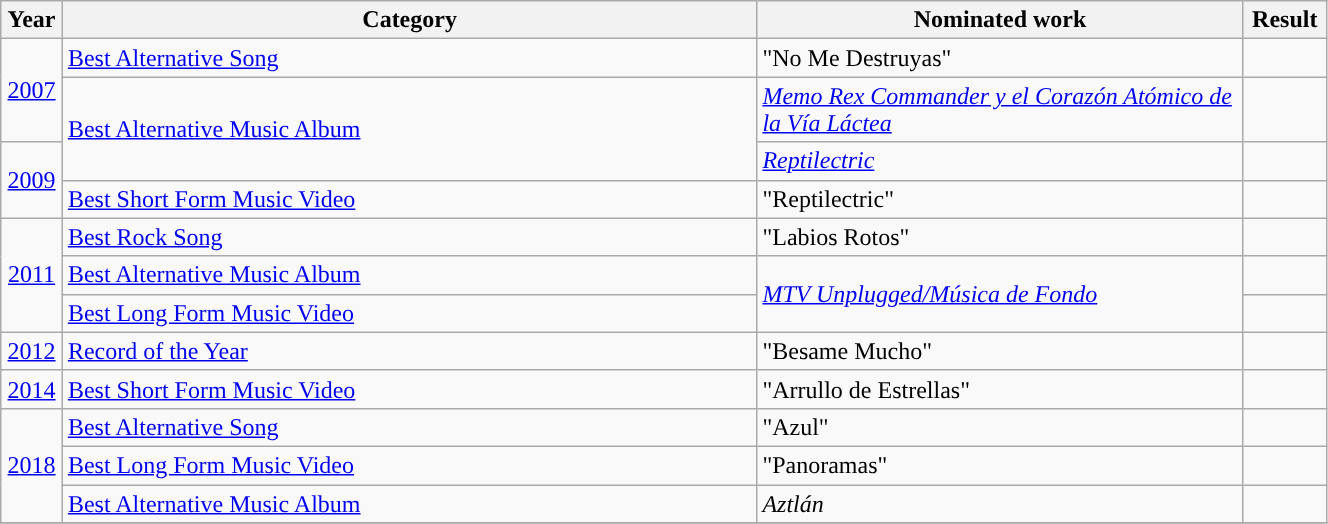<table class="wikitable plainrowheaders" style="width:70%;">
<tr>
<th scope="col" style="width:4%;">Year</th>
<th scope="col" style="width:50%;">Category</th>
<th scope="col" style="width:35%;">Nominated work</th>
<th scope="col" style="width:6%;">Result</th>
</tr>
<tr>
<td style="text-align:center;" rowspan="2"><a href='#'>2007</a></td>
<td><a href='#'>Best Alternative Song</a></td>
<td>"No Me Destruyas"</td>
<td></td>
</tr>
<tr>
<td rowspan="2"><a href='#'>Best Alternative Music Album</a></td>
<td><em><a href='#'>Memo Rex Commander y el Corazón Atómico de la Vía Láctea</a></em></td>
<td></td>
</tr>
<tr>
<td style="text-align:center;" rowspan="2"><a href='#'>2009</a></td>
<td><em><a href='#'>Reptilectric</a></em></td>
<td></td>
</tr>
<tr>
<td><a href='#'>Best Short Form Music Video</a></td>
<td>"Reptilectric"</td>
<td></td>
</tr>
<tr>
<td style="text-align:center;" rowspan="3"><a href='#'>2011</a></td>
<td><a href='#'>Best Rock Song</a></td>
<td>"Labios Rotos"</td>
<td></td>
</tr>
<tr>
<td><a href='#'>Best Alternative Music Album</a></td>
<td rowspan="2"><em><a href='#'>MTV Unplugged/Música de Fondo</a></em></td>
<td></td>
</tr>
<tr>
<td><a href='#'>Best Long Form Music Video</a></td>
<td></td>
</tr>
<tr>
<td style="text-align:center;"><a href='#'>2012</a></td>
<td><a href='#'>Record of the Year</a></td>
<td>"Besame Mucho"</td>
<td></td>
</tr>
<tr>
<td style="text-align:center;"><a href='#'>2014</a></td>
<td><a href='#'>Best Short Form Music Video</a></td>
<td>"Arrullo de Estrellas"</td>
<td></td>
</tr>
<tr>
<td style="text-align:center;" rowspan="3"><a href='#'>2018</a></td>
<td><a href='#'>Best Alternative Song</a></td>
<td>"Azul"</td>
<td></td>
</tr>
<tr>
<td><a href='#'>Best Long Form Music Video</a></td>
<td>"Panoramas"</td>
<td></td>
</tr>
<tr>
<td><a href='#'>Best Alternative Music Album</a></td>
<td><em>Aztlán</em></td>
<td></td>
</tr>
<tr>
</tr>
</table>
